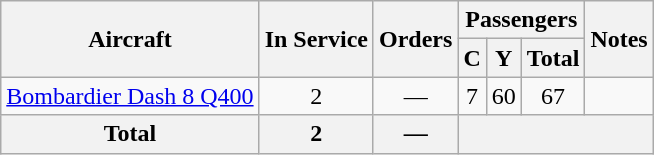<table class="wikitable" style="border-collapse:collapse;text-align:center;margin:auto;">
<tr>
<th rowspan="2">Aircraft</th>
<th rowspan="2">In Service</th>
<th rowspan="2">Orders</th>
<th colspan="3">Passengers</th>
<th rowspan="2">Notes</th>
</tr>
<tr>
<th><abbr>C</abbr></th>
<th><abbr>Y</abbr></th>
<th>Total</th>
</tr>
<tr>
<td><a href='#'>Bombardier Dash 8 Q400</a></td>
<td>2</td>
<td>—</td>
<td>7</td>
<td>60</td>
<td>67</td>
<td></td>
</tr>
<tr>
<th>Total</th>
<th>2</th>
<th>—</th>
<th colspan="4"></th>
</tr>
</table>
